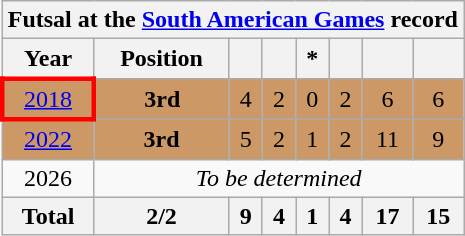<table class="wikitable" style="text-align: center;">
<tr>
<th colspan="8">Futsal at the <a href='#'>South American Games</a> record</th>
</tr>
<tr>
<th>Year</th>
<th>Position</th>
<th></th>
<th></th>
<th>*</th>
<th></th>
<th></th>
<th></th>
</tr>
<tr bgcolor=cc9966>
<td style="border: 3px solid red"> <a href='#'>2018</a></td>
<td><strong>3rd</strong> </td>
<td>4</td>
<td>2</td>
<td>0</td>
<td>2</td>
<td>6</td>
<td>6</td>
</tr>
<tr bgcolor=cc9966>
<td> <a href='#'>2022</a></td>
<td><strong>3rd</strong> </td>
<td>5</td>
<td>2</td>
<td>1</td>
<td>2</td>
<td>11</td>
<td>9</td>
</tr>
<tr>
<td> 2026</td>
<td colspan="7"><em>To be determined</em></td>
</tr>
<tr>
<th>Total</th>
<th>2/2</th>
<th>9</th>
<th>4</th>
<th>1</th>
<th>4</th>
<th>17</th>
<th>15</th>
</tr>
</table>
